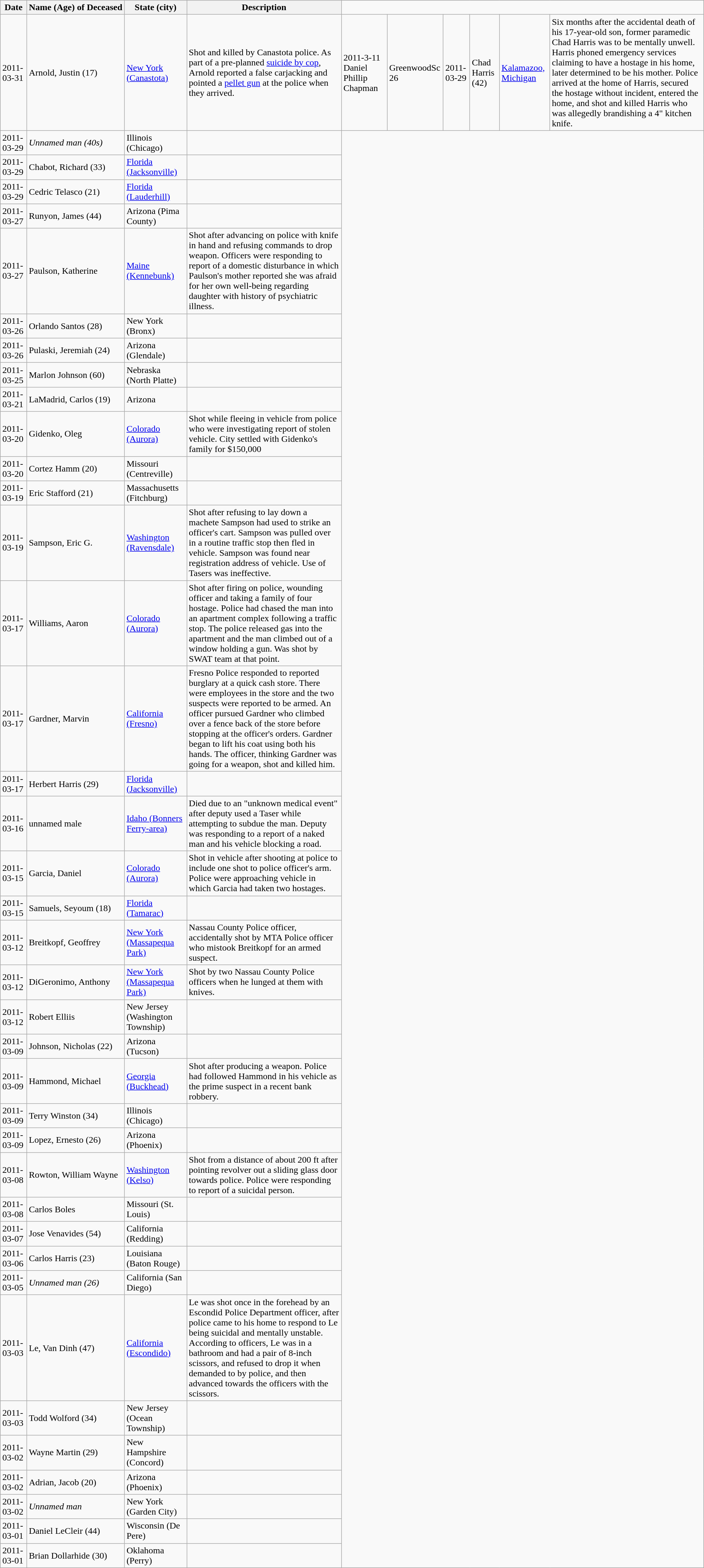<table class="wikitable sortable" id="killed">
<tr>
<th>Date</th>
<th nowrap>Name (Age) of Deceased</th>
<th>State (city)</th>
<th>Description</th>
</tr>
<tr>
<td>2011-03-31</td>
<td>Arnold, Justin (17)</td>
<td><a href='#'>New York (Canastota)</a></td>
<td>Shot and killed by Canastota police. As part of a pre-planned <a href='#'>suicide by cop</a>, Arnold reported a false carjacking and pointed a <a href='#'>pellet gun</a> at the police when they arrived.</td>
<td>2011-3-11 Daniel Phillip Chapman</td>
<td>GreenwoodSc 26</td>
<td>2011-03-29</td>
<td>Chad Harris (42)</td>
<td><a href='#'>Kalamazoo, Michigan</a></td>
<td>Six months after the accidental death of his 17-year-old son, former paramedic Chad Harris was to be mentally unwell. Harris phoned emergency services claiming to have a hostage in his home, later determined to be his mother. Police arrived at the home of Harris, secured the hostage without incident, entered the home, and shot and killed Harris who was allegedly brandishing a 4" kitchen knife.</td>
</tr>
<tr>
<td>2011-03-29</td>
<td><em>Unnamed man (40s)</em></td>
<td>Illinois (Chicago)</td>
<td></td>
</tr>
<tr>
<td>2011-03-29</td>
<td>Chabot, Richard (33)</td>
<td><a href='#'>Florida (Jacksonville)</a></td>
<td></td>
</tr>
<tr>
<td>2011-03-29</td>
<td>Cedric Telasco (21)</td>
<td><a href='#'>Florida (Lauderhill)</a></td>
<td></td>
</tr>
<tr>
<td>2011-03-27</td>
<td>Runyon, James (44)</td>
<td>Arizona (Pima County)</td>
<td></td>
</tr>
<tr>
<td>2011-03-27</td>
<td>Paulson, Katherine</td>
<td><a href='#'>Maine (Kennebunk)</a></td>
<td>Shot after advancing on police with knife in hand and refusing commands to drop weapon.  Officers were responding to report of a domestic disturbance in which Paulson's mother reported she was afraid for her own well-being regarding daughter with history of psychiatric illness.</td>
</tr>
<tr>
<td>2011-03-26</td>
<td>Orlando Santos (28)</td>
<td>New York (Bronx)</td>
<td></td>
</tr>
<tr>
<td>2011-03-26</td>
<td>Pulaski, Jeremiah (24)</td>
<td>Arizona (Glendale)</td>
<td></td>
</tr>
<tr>
<td>2011-03-25</td>
<td>Marlon Johnson (60)</td>
<td>Nebraska (North Platte)</td>
<td></td>
</tr>
<tr>
<td>2011-03-21</td>
<td>LaMadrid, Carlos (19)</td>
<td>Arizona</td>
<td></td>
</tr>
<tr>
<td>2011-03-20</td>
<td>Gidenko, Oleg</td>
<td><a href='#'>Colorado (Aurora)</a></td>
<td>Shot while fleeing in vehicle from police who were investigating report of stolen vehicle.  City settled with Gidenko's family for $150,000</td>
</tr>
<tr>
<td>2011-03-20</td>
<td>Cortez Hamm (20)</td>
<td>Missouri (Centreville)</td>
<td></td>
</tr>
<tr>
<td>2011-03-19</td>
<td>Eric Stafford (21)</td>
<td>Massachusetts (Fitchburg)</td>
<td></td>
</tr>
<tr>
<td>2011-03-19</td>
<td>Sampson, Eric G.</td>
<td><a href='#'>Washington (Ravensdale)</a></td>
<td>Shot after refusing to lay down a machete Sampson had used to strike an officer's cart.  Sampson was pulled over in a routine traffic stop then fled in vehicle.  Sampson was found near registration address of vehicle.  Use of Tasers was ineffective.</td>
</tr>
<tr>
<td>2011-03-17</td>
<td>Williams, Aaron</td>
<td><a href='#'>Colorado (Aurora)</a></td>
<td>Shot after firing on police, wounding officer and taking a family of four hostage.  Police had chased the man into an apartment complex following a traffic stop.  The police released gas into the apartment and the man climbed out of a window holding a gun.  Was shot by SWAT team at that point.</td>
</tr>
<tr>
<td>2011-03-17</td>
<td>Gardner, Marvin</td>
<td><a href='#'>California (Fresno)</a></td>
<td>Fresno Police responded to reported burglary at a quick cash store.  There were employees in the store and the two suspects were reported to be armed.  An officer pursued Gardner who climbed over a fence back of the store before stopping at the officer's orders.  Gardner began to lift his coat using both his hands.  The officer, thinking Gardner was going for a weapon, shot and killed him.</td>
</tr>
<tr>
<td>2011-03-17</td>
<td>Herbert Harris (29)</td>
<td><a href='#'>Florida (Jacksonville)</a></td>
<td></td>
</tr>
<tr>
<td>2011-03-16</td>
<td>unnamed male</td>
<td><a href='#'>Idaho (Bonners Ferry-area)</a></td>
<td>Died due to an "unknown medical event" after deputy used a Taser while attempting to subdue the man.  Deputy was responding to a report of a naked man and his vehicle blocking a road.</td>
</tr>
<tr>
<td>2011-03-15</td>
<td>Garcia, Daniel</td>
<td><a href='#'>Colorado (Aurora)</a></td>
<td>Shot in vehicle after shooting at police to include one shot to police officer's arm.  Police were approaching vehicle in which Garcia had taken two hostages.</td>
</tr>
<tr>
<td>2011-03-15</td>
<td>Samuels, Seyoum (18)</td>
<td><a href='#'>Florida (Tamarac)</a></td>
<td></td>
</tr>
<tr>
<td>2011-03-12</td>
<td>Breitkopf, Geoffrey</td>
<td><a href='#'>New York (Massapequa Park)</a></td>
<td>Nassau County Police officer, accidentally shot by MTA Police officer who mistook Breitkopf for an armed suspect.</td>
</tr>
<tr>
<td>2011-03-12</td>
<td>DiGeronimo, Anthony</td>
<td><a href='#'>New York (Massapequa Park)</a></td>
<td>Shot by two Nassau County Police officers when he lunged at them with knives.</td>
</tr>
<tr>
<td>2011-03-12</td>
<td>Robert Elliis</td>
<td>New Jersey (Washington Township)</td>
<td></td>
</tr>
<tr>
<td>2011-03-09</td>
<td>Johnson, Nicholas (22)</td>
<td>Arizona (Tucson)</td>
<td></td>
</tr>
<tr>
<td>2011-03-09</td>
<td>Hammond, Michael</td>
<td><a href='#'>Georgia (Buckhead)</a></td>
<td>Shot after producing a weapon.  Police had followed Hammond in his vehicle as the prime suspect in a recent bank robbery.</td>
</tr>
<tr>
<td>2011-03-09</td>
<td>Terry Winston (34)</td>
<td>Illinois (Chicago)</td>
<td></td>
</tr>
<tr>
<td>2011-03-09</td>
<td>Lopez, Ernesto (26)</td>
<td>Arizona (Phoenix)</td>
<td></td>
</tr>
<tr>
<td>2011-03-08</td>
<td>Rowton, William Wayne</td>
<td><a href='#'>Washington (Kelso)</a></td>
<td>Shot from a distance of about 200 ft after pointing revolver out a sliding glass door towards police. Police were responding to report of a suicidal person.</td>
</tr>
<tr>
<td>2011-03-08</td>
<td>Carlos Boles</td>
<td>Missouri (St. Louis)</td>
<td></td>
</tr>
<tr>
<td>2011-03-07</td>
<td>Jose Venavides (54)</td>
<td>California (Redding)</td>
<td></td>
</tr>
<tr>
<td>2011-03-06</td>
<td>Carlos Harris (23)</td>
<td>Louisiana (Baton Rouge)</td>
<td></td>
</tr>
<tr>
<td>2011-03-05</td>
<td><em>Unnamed man (26)</em></td>
<td>California (San Diego)</td>
<td></td>
</tr>
<tr>
<td>2011-03-03</td>
<td>Le, Van Dinh (47)</td>
<td><a href='#'>California (Escondido)</a></td>
<td>Le was shot once in the forehead by an Escondid Police Department officer, after police came to his home to respond to Le being suicidal and mentally unstable. According to officers, Le was in a bathroom and had a pair of 8-inch scissors, and refused to drop it when demanded to by police, and then advanced towards the officers with the scissors.</td>
</tr>
<tr>
<td>2011-03-03</td>
<td>Todd Wolford (34)</td>
<td>New Jersey (Ocean Township)</td>
<td></td>
</tr>
<tr>
<td>2011-03-02</td>
<td>Wayne Martin (29)</td>
<td>New Hampshire (Concord)</td>
<td></td>
</tr>
<tr>
<td>2011-03-02</td>
<td>Adrian, Jacob (20)</td>
<td>Arizona (Phoenix)</td>
<td></td>
</tr>
<tr>
<td>2011-03-02</td>
<td><em>Unnamed man</em></td>
<td>New York (Garden City)</td>
<td></td>
</tr>
<tr>
<td>2011-03-01</td>
<td>Daniel LeCleir (44)</td>
<td>Wisconsin (De Pere)</td>
<td></td>
</tr>
<tr>
<td>2011-03-01</td>
<td>Brian Dollarhide (30)</td>
<td>Oklahoma (Perry)</td>
<td></td>
</tr>
</table>
